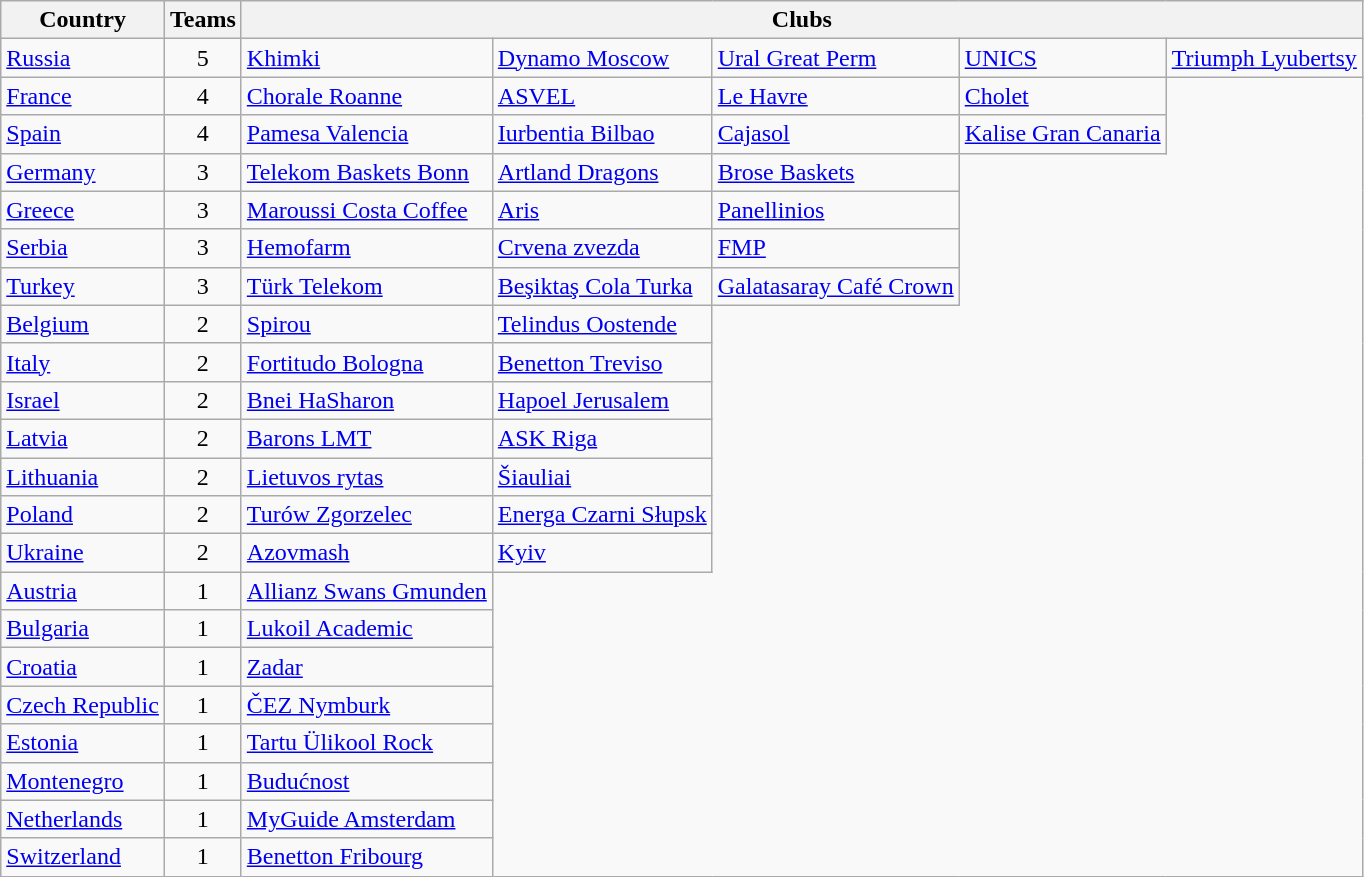<table class="wikitable" style="margin-left:0.5em">
<tr>
<th>Country</th>
<th>Teams</th>
<th colspan=5>Clubs </th>
</tr>
<tr>
<td> <a href='#'>Russia</a></td>
<td align=center>5</td>
<td><a href='#'>Khimki</a> </td>
<td><a href='#'>Dynamo Moscow</a> </td>
<td><a href='#'>Ural Great Perm</a> </td>
<td><a href='#'>UNICS</a> </td>
<td><a href='#'>Triumph Lyubertsy</a> </td>
</tr>
<tr>
<td> <a href='#'>France</a></td>
<td align=center>4</td>
<td><a href='#'>Chorale Roanne</a> </td>
<td><a href='#'>ASVEL</a> </td>
<td><a href='#'>Le Havre</a> </td>
<td><a href='#'>Cholet</a> </td>
</tr>
<tr>
<td> <a href='#'>Spain</a></td>
<td align=center>4</td>
<td><a href='#'>Pamesa Valencia</a> </td>
<td><a href='#'>Iurbentia Bilbao</a> </td>
<td><a href='#'>Cajasol</a> </td>
<td><a href='#'>Kalise Gran Canaria</a> </td>
</tr>
<tr>
<td> <a href='#'>Germany</a></td>
<td align=center>3</td>
<td><a href='#'>Telekom Baskets Bonn</a> </td>
<td><a href='#'>Artland Dragons</a> </td>
<td><a href='#'>Brose Baskets</a> </td>
</tr>
<tr>
<td> <a href='#'>Greece</a></td>
<td align=center>3</td>
<td><a href='#'>Maroussi Costa Coffee</a> </td>
<td><a href='#'>Aris</a> </td>
<td><a href='#'>Panellinios</a> </td>
</tr>
<tr>
<td> <a href='#'>Serbia</a></td>
<td align=center>3</td>
<td><a href='#'>Hemofarm</a> </td>
<td><a href='#'>Crvena zvezda</a> </td>
<td><a href='#'>FMP</a> </td>
</tr>
<tr>
<td> <a href='#'>Turkey</a></td>
<td align=center>3</td>
<td><a href='#'>Türk Telekom</a> </td>
<td><a href='#'>Beşiktaş Cola Turka</a> </td>
<td><a href='#'>Galatasaray Café Crown</a> </td>
</tr>
<tr>
<td> <a href='#'>Belgium</a></td>
<td align=center>2</td>
<td><a href='#'>Spirou</a> </td>
<td><a href='#'>Telindus Oostende</a> </td>
</tr>
<tr>
<td> <a href='#'>Italy</a></td>
<td align=center>2</td>
<td><a href='#'>Fortitudo Bologna</a> </td>
<td><a href='#'>Benetton Treviso</a> </td>
</tr>
<tr>
<td> <a href='#'>Israel</a></td>
<td align=center>2</td>
<td><a href='#'>Bnei HaSharon</a> </td>
<td><a href='#'>Hapoel Jerusalem</a> </td>
</tr>
<tr>
<td> <a href='#'>Latvia</a></td>
<td align=center>2</td>
<td><a href='#'>Barons LMT</a> </td>
<td><a href='#'>ASK Riga</a> </td>
</tr>
<tr>
<td> <a href='#'>Lithuania</a></td>
<td align=center>2</td>
<td><a href='#'>Lietuvos rytas</a> </td>
<td><a href='#'>Šiauliai</a> </td>
</tr>
<tr>
<td> <a href='#'>Poland</a></td>
<td align=center>2</td>
<td><a href='#'>Turów Zgorzelec</a> </td>
<td><a href='#'>Energa Czarni Słupsk</a> </td>
</tr>
<tr>
<td> <a href='#'>Ukraine</a></td>
<td align=center>2</td>
<td><a href='#'>Azovmash</a> </td>
<td><a href='#'>Kyiv</a> </td>
</tr>
<tr>
<td> <a href='#'>Austria</a></td>
<td align=center>1</td>
<td><a href='#'>Allianz Swans Gmunden</a> </td>
</tr>
<tr>
<td> <a href='#'>Bulgaria</a></td>
<td align=center>1</td>
<td><a href='#'>Lukoil Academic</a> </td>
</tr>
<tr>
<td> <a href='#'>Croatia</a></td>
<td align=center>1</td>
<td><a href='#'>Zadar</a> </td>
</tr>
<tr>
<td> <a href='#'>Czech Republic</a></td>
<td align=center>1</td>
<td><a href='#'>ČEZ Nymburk</a> </td>
</tr>
<tr>
<td> <a href='#'>Estonia</a></td>
<td align=center>1</td>
<td><a href='#'>Tartu Ülikool Rock</a> </td>
</tr>
<tr>
<td> <a href='#'>Montenegro</a></td>
<td align=center>1</td>
<td><a href='#'>Budućnost</a> </td>
</tr>
<tr>
<td> <a href='#'>Netherlands</a></td>
<td align=center>1</td>
<td><a href='#'>MyGuide Amsterdam</a> </td>
</tr>
<tr>
<td> <a href='#'>Switzerland</a></td>
<td align=center>1</td>
<td><a href='#'>Benetton Fribourg</a> </td>
</tr>
</table>
